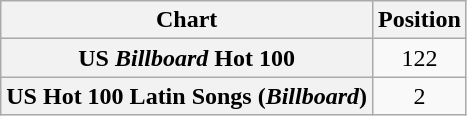<table class="wikitable plainrowheaders" style="text-align:center">
<tr>
<th>Chart</th>
<th>Position</th>
</tr>
<tr>
<th scope="row">US <em>Billboard</em> Hot 100</th>
<td>122</td>
</tr>
<tr>
<th scope="row">US Hot 100 Latin Songs (<em>Billboard</em>)</th>
<td>2</td>
</tr>
</table>
